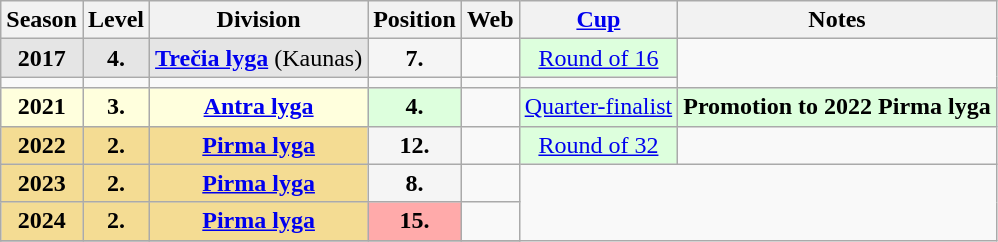<table class="wikitable">
<tr>
<th>Season</th>
<th>Level</th>
<th>Division</th>
<th>Position</th>
<th>Web</th>
<th><a href='#'>Cup</a></th>
<th>Notes</th>
</tr>
<tr>
<td bgcolor="#E5E5E5" style="text-align:center;"><strong>2017</strong></td>
<td bgcolor="#E5E5E5" style="text-align:center;"><strong>4.</strong></td>
<td bgcolor="#E5E5E5" style="text-align:center;"><strong><a href='#'>Trečia lyga</a></strong> (Kaunas)</td>
<td bgcolor="#F5F5F5" style="text-align:center;"><strong>7.</strong></td>
<td></td>
<td bgcolor="#DDFFDD" style="text-align:center;"><a href='#'>Round of 16</a></td>
</tr>
<tr>
<td></td>
<td></td>
<td></td>
<td></td>
<td></td>
<td></td>
</tr>
<tr>
<td bgcolor="#ffffdd" style="text-align:center;"><strong>2021</strong></td>
<td bgcolor="#ffffdd" style="text-align:center;"><strong>3.</strong></td>
<td bgcolor="#ffffdd" style="text-align:center;"><strong><a href='#'>Antra lyga</a></strong></td>
<td bgcolor="#DDFFDD" style="text-align:center;"><strong>4.</strong></td>
<td></td>
<td bgcolor="#DDFFDD" style="text-align:center;"><a href='#'>Quarter-finalist</a></td>
<td bgcolor="#DDFFDD" style="text-align:center;"> <strong>Promotion to 2022 Pirma lyga</strong></td>
</tr>
<tr>
<td bgcolor="#F4DC93" style="text-align:center;"><strong>2022</strong></td>
<td bgcolor="#F4DC93" style="text-align:center;"><strong>2.</strong></td>
<td bgcolor="#F4DC93" style="text-align:center;"><strong><a href='#'>Pirma lyga</a></strong></td>
<td bgcolor="#F5F5F5" style="text-align:center;"><strong>12.</strong></td>
<td></td>
<td bgcolor="#DDFFDD" style="text-align:center;"><a href='#'>Round of 32</a></td>
<td></td>
</tr>
<tr>
<td bgcolor="#F4DC93" style="text-align:center;"><strong>2023</strong></td>
<td bgcolor="#F4DC93" style="text-align:center;"><strong>2.</strong></td>
<td bgcolor="#F4DC93" style="text-align:center;"><strong><a href='#'>Pirma lyga</a></strong></td>
<td bgcolor="#F5F5F5" style="text-align:center;"><strong>8.</strong></td>
<td></td>
</tr>
<tr>
<td bgcolor="#F4DC93" style="text-align:center;"><strong>2024</strong></td>
<td bgcolor="#F4DC93" style="text-align:center;"><strong>2.</strong></td>
<td bgcolor="#F4DC93" style="text-align:center;"><strong><a href='#'>Pirma lyga</a></strong></td>
<td bgcolor="#FFAAAA" style="text-align:center;"><strong>15.</strong></td>
<td></td>
</tr>
<tr>
</tr>
</table>
